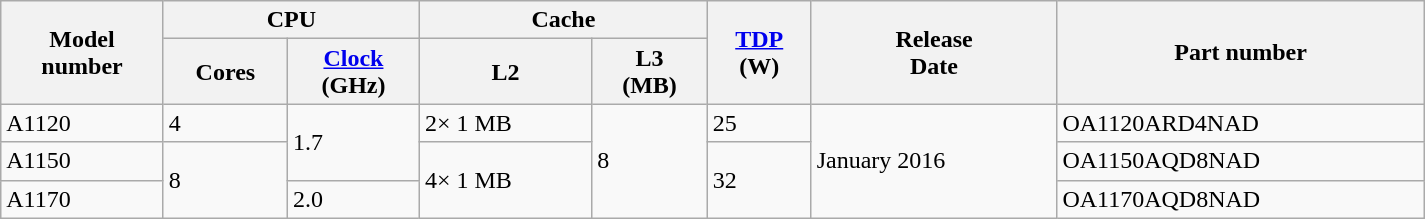<table style="width:950px; px;" class="wikitable">
<tr>
<th rowspan="2">Model<br>number</th>
<th colspan="2">CPU</th>
<th colspan="2">Cache</th>
<th rowspan="2"><a href='#'>TDP</a><br>(W)</th>
<th rowspan="2">Release<br>Date</th>
<th rowspan="2">Part number</th>
</tr>
<tr>
<th>Cores</th>
<th><a href='#'>Clock</a><br>(GHz)</th>
<th>L2</th>
<th>L3<br>(MB)</th>
</tr>
<tr>
<td>A1120</td>
<td>4</td>
<td rowspan="2">1.7</td>
<td>2× 1 MB</td>
<td rowspan="3">8</td>
<td>25</td>
<td rowspan="3">January 2016</td>
<td>OA1120ARD4NAD</td>
</tr>
<tr>
<td>A1150</td>
<td rowspan="2">8</td>
<td rowspan="2">4× 1 MB</td>
<td rowspan="2">32</td>
<td>OA1150AQD8NAD</td>
</tr>
<tr>
<td>A1170</td>
<td>2.0</td>
<td>OA1170AQD8NAD</td>
</tr>
</table>
